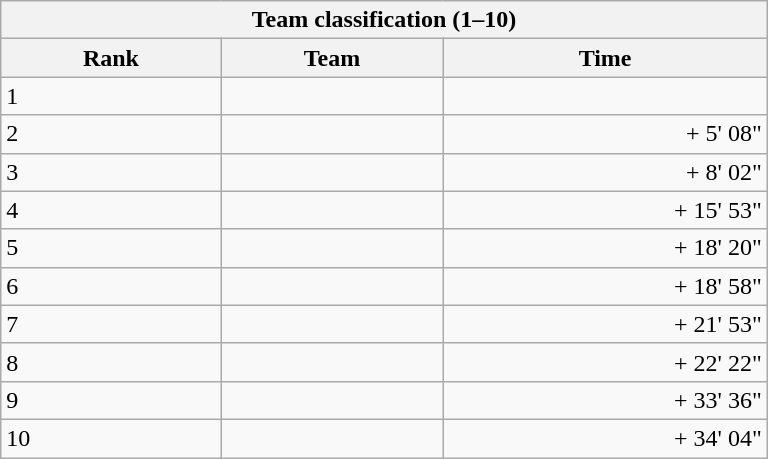<table class="wikitable" style="width:32em;margin-bottom:0">
<tr>
<th colspan=4>Team classification (1–10)</th>
</tr>
<tr>
<th>Rank</th>
<th>Team</th>
<th>Time</th>
</tr>
<tr>
<td>1</td>
<td></td>
<td align=right></td>
</tr>
<tr>
<td>2</td>
<td></td>
<td align=right>+ 5' 08"</td>
</tr>
<tr>
<td>3</td>
<td></td>
<td align=right>+ 8' 02"</td>
</tr>
<tr>
<td>4</td>
<td></td>
<td align=right>+ 15' 53"</td>
</tr>
<tr>
<td>5</td>
<td></td>
<td align=right>+ 18' 20"</td>
</tr>
<tr>
<td>6</td>
<td></td>
<td align=right>+ 18' 58"</td>
</tr>
<tr>
<td>7</td>
<td></td>
<td align=right>+ 21' 53"</td>
</tr>
<tr>
<td>8</td>
<td></td>
<td align=right>+ 22' 22"</td>
</tr>
<tr>
<td>9</td>
<td></td>
<td align=right>+ 33' 36"</td>
</tr>
<tr>
<td>10</td>
<td></td>
<td align=right>+ 34' 04"</td>
</tr>
</table>
